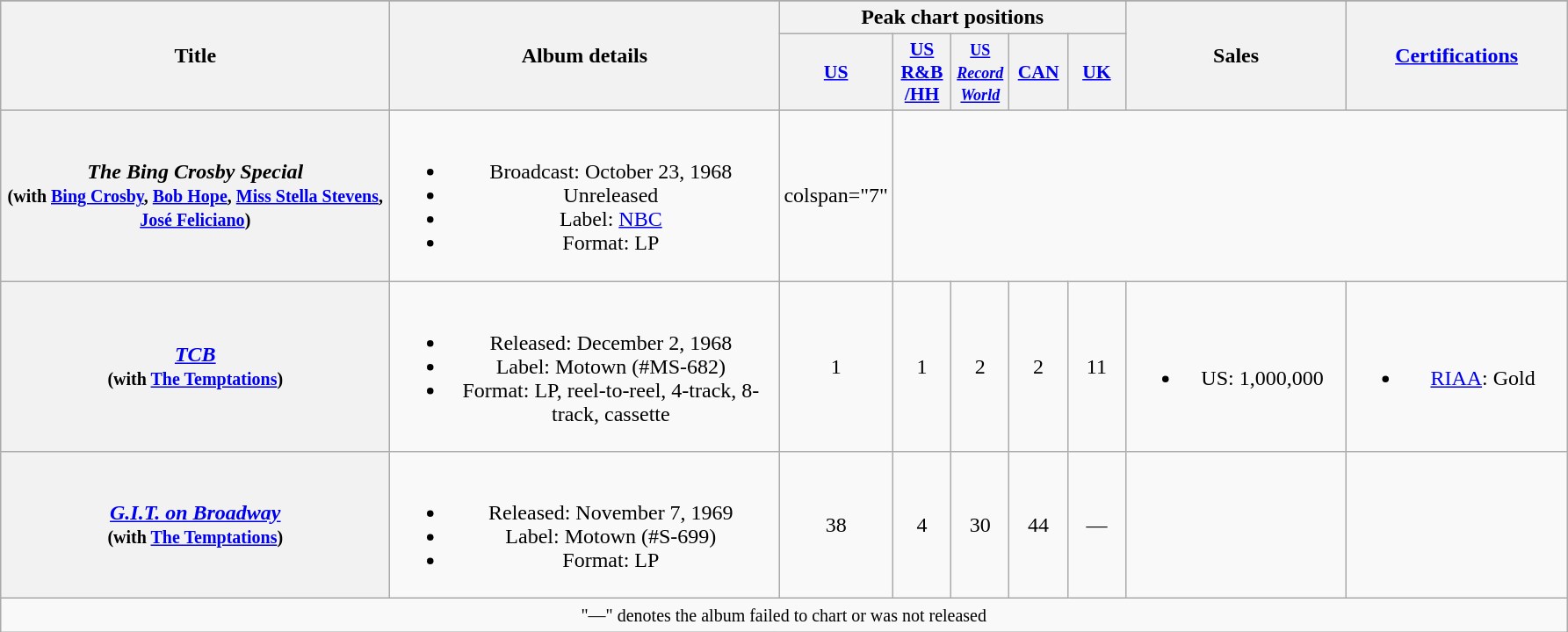<table class="wikitable plainrowheaders" style="text-align:center;">
<tr>
</tr>
<tr>
<th scope="col" rowspan="2" style="width:18em;">Title</th>
<th scope="col" rowspan="2" style="width:18em;">Album details</th>
<th scope="col" colspan="5">Peak chart positions</th>
<th rowspan="2" scope="col" style="width:10em;">Sales</th>
<th scope="col" rowspan="2" style="width:10em;"><a href='#'>Certifications</a></th>
</tr>
<tr>
<th scope="col" style="width:2.6em; font-size:90%;"><a href='#'>US</a><br></th>
<th scope="col" style="width:2.6em; font-size:90%;"><a href='#'>US<br>R&B<br>/HH</a><br></th>
<th scope="col" style="width:2.6em; font-size:90%;"><small><a href='#'>US<br><em>Record World</em></a></small><br></th>
<th scope="col" style="width:2.6em; font-size:90%;"><a href='#'>CAN</a><br></th>
<th scope="col" style="width:2.6em; font-size:90%;"><a href='#'>UK</a><br></th>
</tr>
<tr>
<th scope="row"><em>The Bing Crosby Special</em><br><small>(with <a href='#'>Bing Crosby</a>, <a href='#'>Bob Hope</a>, <a href='#'>Miss Stella Stevens</a>, <a href='#'>José Feliciano</a>)</small></th>
<td><br><ul><li>Broadcast: October 23, 1968</li><li>Unreleased</li><li>Label: <a href='#'>NBC</a></li><li>Format: LP</li></ul></td>
<td>colspan="7" </td>
</tr>
<tr>
<th scope="row"><em><a href='#'>TCB</a></em><br><small>(with <a href='#'>The Temptations</a>)</small></th>
<td><br><ul><li>Released: December 2, 1968</li><li>Label: Motown (#MS-682)</li><li>Format: LP, reel-to-reel, 4-track, 8-track, cassette</li></ul></td>
<td style="text-align:center;">1</td>
<td style="text-align:center;">1</td>
<td style="text-align:center;">2</td>
<td style="text-align:center;">2</td>
<td style="text-align:center;">11</td>
<td><br><ul><li>US: 1,000,000</li></ul></td>
<td><br><ul><li><a href='#'>RIAA</a>: Gold</li></ul></td>
</tr>
<tr>
<th scope="row"><em><a href='#'>G.I.T. on Broadway</a></em><br><small>(with <a href='#'>The Temptations</a>)</small></th>
<td><br><ul><li>Released: November 7, 1969</li><li>Label: Motown (#S-699)</li><li>Format: LP</li></ul></td>
<td style="text-align:center;">38</td>
<td style="text-align:center;">4</td>
<td style="text-align:center;">30</td>
<td style="text-align:center;">44</td>
<td style="text-align:center;">—</td>
<td></td>
<td></td>
</tr>
<tr>
<td colspan="9"><small>"—" denotes the album failed to chart or was not released</small></td>
</tr>
</table>
